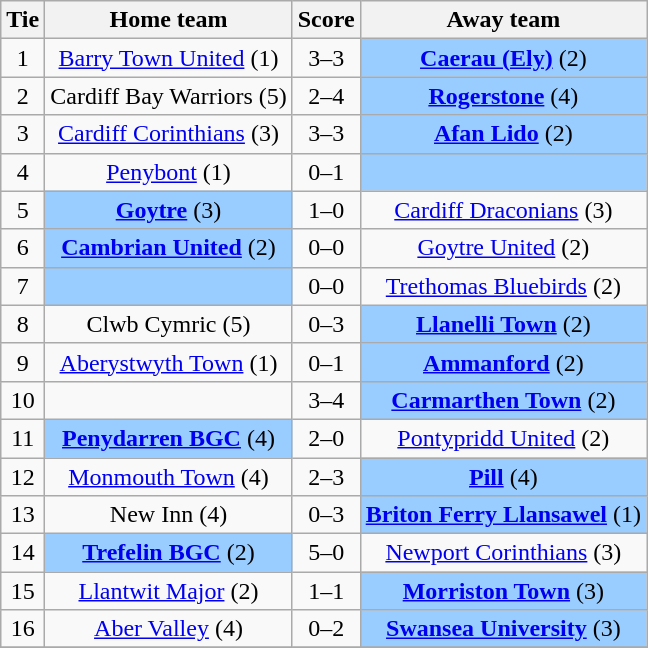<table class="wikitable" style="text-align:center">
<tr>
<th>Tie</th>
<th>Home team</th>
<th>Score</th>
<th>Away team</th>
</tr>
<tr>
<td>1</td>
<td><a href='#'>Barry Town United</a> (1)</td>
<td>3–3 </td>
<td style="background:#9acdff;"><strong><a href='#'>Caerau (Ely)</a></strong> (2)</td>
</tr>
<tr>
<td>2</td>
<td>Cardiff Bay Warriors (5)</td>
<td>2–4</td>
<td style="background:#9acdff;"><strong><a href='#'>Rogerstone</a></strong> (4)</td>
</tr>
<tr>
<td>3</td>
<td><a href='#'>Cardiff Corinthians</a> (3)</td>
<td>3–3 </td>
<td style="background:#9acdff;"><strong><a href='#'>Afan Lido</a></strong> (2)</td>
</tr>
<tr>
<td>4</td>
<td><a href='#'>Penybont</a> (1)</td>
<td>0–1</td>
<td style="background:#9acdff;"></td>
</tr>
<tr>
<td>5</td>
<td style="background:#9acdff;"><strong><a href='#'>Goytre</a></strong> (3)</td>
<td>1–0</td>
<td><a href='#'>Cardiff Draconians</a> (3)</td>
</tr>
<tr>
<td>6</td>
<td style="background:#9acdff;"><strong><a href='#'>Cambrian United</a></strong> (2)</td>
<td>0–0 </td>
<td><a href='#'>Goytre United</a> (2)</td>
</tr>
<tr>
<td>7</td>
<td style="background:#9acdff;"></td>
<td>0–0 </td>
<td><a href='#'>Trethomas Bluebirds</a> (2)</td>
</tr>
<tr>
<td>8</td>
<td>Clwb Cymric (5)</td>
<td>0–3</td>
<td style="background:#9acdff;"><strong><a href='#'>Llanelli Town</a></strong> (2)</td>
</tr>
<tr>
<td>9</td>
<td><a href='#'>Aberystwyth Town</a> (1)</td>
<td>0–1</td>
<td style="background:#9acdff;"><strong><a href='#'>Ammanford</a></strong> (2)</td>
</tr>
<tr>
<td>10</td>
<td></td>
<td>3–4</td>
<td style="background:#9acdff;"><strong><a href='#'>Carmarthen Town</a></strong> (2)</td>
</tr>
<tr>
<td>11</td>
<td style="background:#9acdff;"><strong><a href='#'>Penydarren BGC</a></strong> (4)</td>
<td>2–0</td>
<td><a href='#'>Pontypridd United</a> (2)</td>
</tr>
<tr>
<td>12</td>
<td><a href='#'>Monmouth Town</a> (4)</td>
<td>2–3</td>
<td style="background:#9acdff;"><strong><a href='#'>Pill</a></strong> (4)</td>
</tr>
<tr>
<td>13</td>
<td>New Inn (4)</td>
<td>0–3</td>
<td style="background:#9acdff;"><strong><a href='#'>Briton Ferry Llansawel</a></strong> (1)</td>
</tr>
<tr>
<td>14</td>
<td style="background:#9acdff;"><strong><a href='#'>Trefelin BGC</a></strong> (2)</td>
<td>5–0</td>
<td><a href='#'>Newport Corinthians</a> (3)</td>
</tr>
<tr>
<td>15</td>
<td><a href='#'>Llantwit Major</a> (2)</td>
<td>1–1 </td>
<td style="background:#9acdff;"><strong><a href='#'>Morriston Town</a></strong> (3)</td>
</tr>
<tr>
<td>16</td>
<td><a href='#'>Aber Valley</a> (4)</td>
<td>0–2</td>
<td style="background:#9acdff;"><strong><a href='#'>Swansea University</a></strong> (3)</td>
</tr>
<tr>
</tr>
</table>
